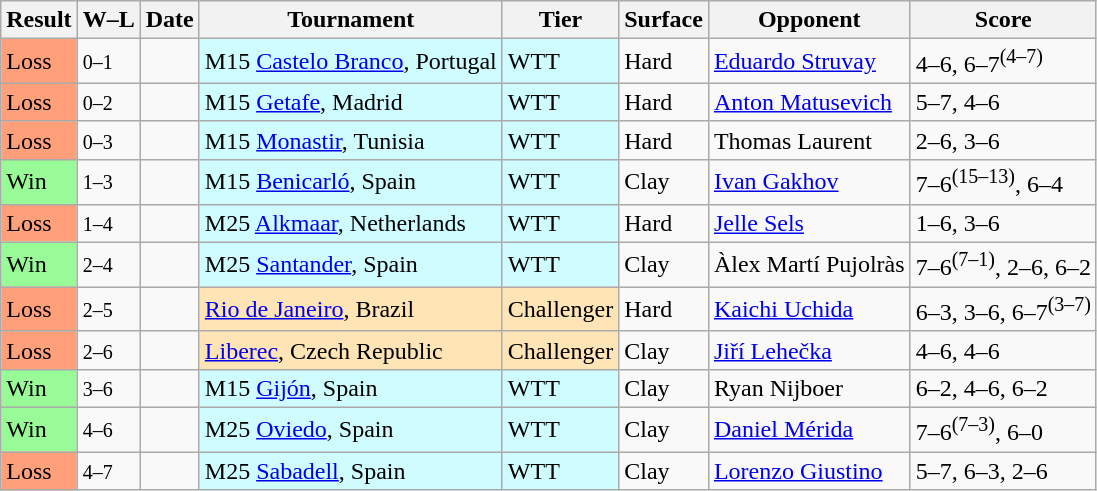<table class="sortable wikitable">
<tr>
<th>Result</th>
<th class="unsortable">W–L</th>
<th>Date</th>
<th>Tournament</th>
<th>Tier</th>
<th>Surface</th>
<th>Opponent</th>
<th class="unsortable">Score</th>
</tr>
<tr>
<td bgcolor=FFA07A>Loss</td>
<td><small>0–1</small></td>
<td></td>
<td style="background:#cffcff;">M15 <a href='#'>Castelo Branco</a>, Portugal</td>
<td style="background:#cffcff;">WTT</td>
<td>Hard</td>
<td> <a href='#'>Eduardo Struvay</a></td>
<td>4–6, 6–7<sup>(4–7)</sup></td>
</tr>
<tr>
<td bgcolor=FFA07A>Loss</td>
<td><small>0–2</small></td>
<td></td>
<td style="background:#cffcff;">M15 <a href='#'>Getafe</a>, Madrid</td>
<td style="background:#cffcff;">WTT</td>
<td>Hard</td>
<td> <a href='#'>Anton Matusevich</a></td>
<td>5–7, 4–6</td>
</tr>
<tr>
<td bgcolor=FFA07A>Loss</td>
<td><small>0–3</small></td>
<td></td>
<td style="background:#cffcff;">M15 <a href='#'>Monastir</a>, Tunisia</td>
<td style="background:#cffcff;">WTT</td>
<td>Hard</td>
<td> Thomas Laurent</td>
<td>2–6, 3–6</td>
</tr>
<tr>
<td bgcolor=98fb98>Win</td>
<td><small>1–3</small></td>
<td></td>
<td style="background:#cffcff;">M15 <a href='#'>Benicarló</a>, Spain</td>
<td style="background:#cffcff;">WTT</td>
<td>Clay</td>
<td> <a href='#'>Ivan Gakhov</a></td>
<td>7–6<sup>(15–13)</sup>, 6–4</td>
</tr>
<tr>
<td bgcolor=FFA07A>Loss</td>
<td><small>1–4</small></td>
<td></td>
<td style="background:#cffcff;">M25 <a href='#'>Alkmaar</a>, Netherlands</td>
<td style="background:#cffcff;">WTT</td>
<td>Hard</td>
<td> <a href='#'>Jelle Sels</a></td>
<td>1–6, 3–6</td>
</tr>
<tr>
<td bgcolor=98fb98>Win</td>
<td><small>2–4</small></td>
<td></td>
<td style="background:#cffcff;">M25 <a href='#'>Santander</a>, Spain</td>
<td style="background:#cffcff;">WTT</td>
<td>Clay</td>
<td> Àlex Martí Pujolràs</td>
<td>7–6<sup>(7–1)</sup>, 2–6, 6–2</td>
</tr>
<tr>
<td bgcolor=FFA07A>Loss</td>
<td><small>2–5</small></td>
<td><a href='#'></a></td>
<td style="background:moccasin;"><a href='#'>Rio de Janeiro</a>, Brazil</td>
<td style="background:moccasin;">Challenger</td>
<td>Hard</td>
<td> <a href='#'>Kaichi Uchida</a></td>
<td>6–3, 3–6, 6–7<sup>(3–7)</sup></td>
</tr>
<tr>
<td bgcolor=FFA07A>Loss</td>
<td><small>2–6</small></td>
<td><a href='#'></a></td>
<td style="background:moccasin;"><a href='#'>Liberec</a>, Czech Republic</td>
<td style="background:moccasin;">Challenger</td>
<td>Clay</td>
<td> <a href='#'>Jiří Lehečka</a></td>
<td>4–6, 4–6</td>
</tr>
<tr>
<td bgcolor=98fb98>Win</td>
<td><small>3–6</small></td>
<td></td>
<td style="background:#cffcff;">M15 <a href='#'>Gijón</a>, Spain</td>
<td style="background:#cffcff;">WTT</td>
<td>Clay</td>
<td> Ryan Nijboer</td>
<td>6–2, 4–6, 6–2</td>
</tr>
<tr>
<td bgcolor=98fb98>Win</td>
<td><small>4–6</small></td>
<td></td>
<td style="background:#cffcff;">M25 <a href='#'>Oviedo</a>, Spain</td>
<td style="background:#cffcff;">WTT</td>
<td>Clay</td>
<td> <a href='#'>Daniel Mérida</a></td>
<td>7–6<sup>(7–3)</sup>, 6–0</td>
</tr>
<tr>
<td bgcolor=FFA07A>Loss</td>
<td><small>4–7</small></td>
<td></td>
<td style="background:#cffcff;">M25 <a href='#'>Sabadell</a>, Spain</td>
<td style="background:#cffcff;">WTT</td>
<td>Clay</td>
<td> <a href='#'>Lorenzo Giustino</a></td>
<td>5–7, 6–3, 2–6</td>
</tr>
</table>
